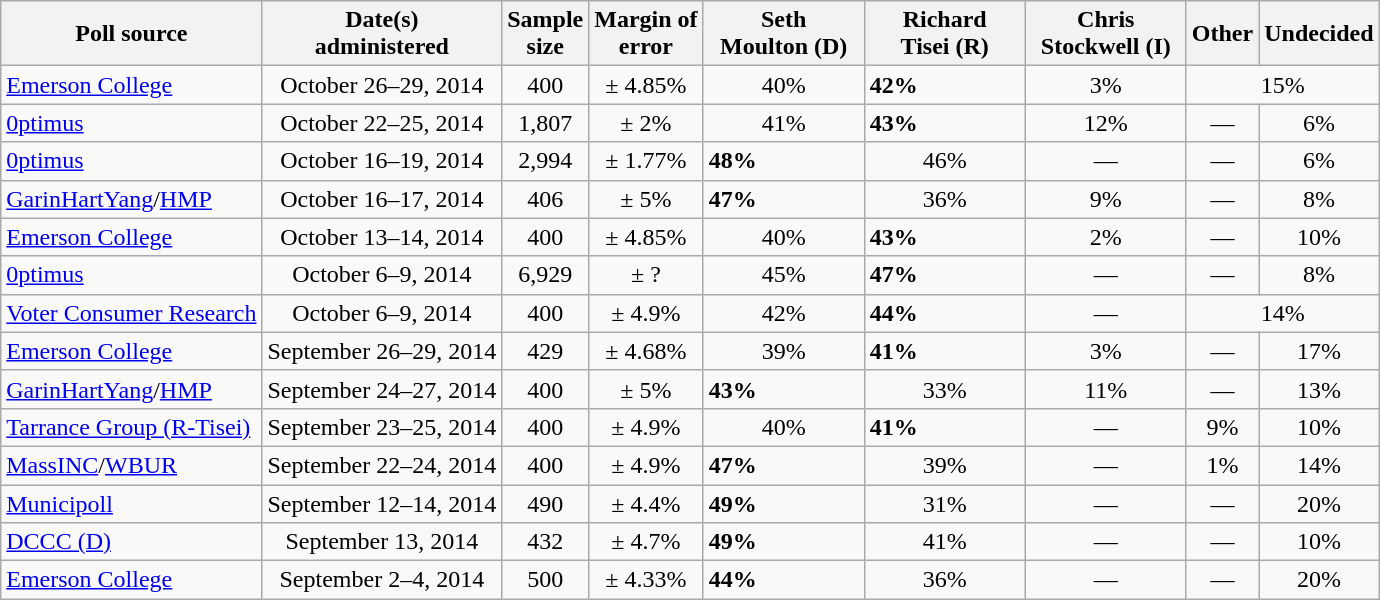<table class="wikitable">
<tr>
<th>Poll source</th>
<th>Date(s)<br>administered</th>
<th>Sample<br>size</th>
<th>Margin of<br>error</th>
<th style="width:100px;">Seth<br>Moulton (D)</th>
<th style="width:100px;">Richard<br>Tisei (R)</th>
<th style="width:100px;">Chris<br>Stockwell (I)</th>
<th>Other</th>
<th>Undecided</th>
</tr>
<tr>
<td><a href='#'>Emerson College</a></td>
<td align=center>October 26–29, 2014</td>
<td align=center>400</td>
<td align=center>± 4.85%</td>
<td align=center>40%</td>
<td><strong>42%</strong></td>
<td align=center>3%</td>
<td align=center colspan=2>15%</td>
</tr>
<tr>
<td><a href='#'>0ptimus</a></td>
<td align=center>October 22–25, 2014</td>
<td align=center>1,807</td>
<td align=center>± 2%</td>
<td align=center>41%</td>
<td><strong>43%</strong></td>
<td align=center>12%</td>
<td align=center>—</td>
<td align=center>6%</td>
</tr>
<tr>
<td><a href='#'>0ptimus</a></td>
<td align=center>October 16–19, 2014</td>
<td align=center>2,994</td>
<td align=center>± 1.77%</td>
<td><strong>48%</strong></td>
<td align=center>46%</td>
<td align=center>—</td>
<td align=center>—</td>
<td align=center>6%</td>
</tr>
<tr>
<td><a href='#'>GarinHartYang</a>/<a href='#'>HMP</a></td>
<td align=center>October 16–17, 2014</td>
<td align=center>406</td>
<td align=center>± 5%</td>
<td><strong>47%</strong></td>
<td align=center>36%</td>
<td align=center>9%</td>
<td align=center>—</td>
<td align=center>8%</td>
</tr>
<tr>
<td><a href='#'>Emerson College</a></td>
<td align=center>October 13–14, 2014</td>
<td align=center>400</td>
<td align=center>± 4.85%</td>
<td align=center>40%</td>
<td><strong>43%</strong></td>
<td align=center>2%</td>
<td align=center>—</td>
<td align=center>10%</td>
</tr>
<tr>
<td><a href='#'>0ptimus</a></td>
<td align=center>October 6–9, 2014</td>
<td align=center>6,929</td>
<td align=center>± ?</td>
<td align=center>45%</td>
<td><strong>47%</strong></td>
<td align=center>—</td>
<td align=center>—</td>
<td align=center>8%</td>
</tr>
<tr>
<td><a href='#'>Voter Consumer Research</a></td>
<td align=center>October 6–9, 2014</td>
<td align=center>400</td>
<td align=center>± 4.9%</td>
<td align=center>42%</td>
<td><strong>44%</strong></td>
<td align=center>—</td>
<td align=center colspan=2>14%</td>
</tr>
<tr>
<td><a href='#'>Emerson College</a></td>
<td align=center>September 26–29, 2014</td>
<td align=center>429</td>
<td align=center>± 4.68%</td>
<td align=center>39%</td>
<td><strong>41%</strong></td>
<td align=center>3%</td>
<td align=center>—</td>
<td align=center>17%</td>
</tr>
<tr>
<td><a href='#'>GarinHartYang</a>/<a href='#'>HMP</a></td>
<td align=center>September 24–27, 2014</td>
<td align=center>400</td>
<td align=center>± 5%</td>
<td><strong>43%</strong></td>
<td align=center>33%</td>
<td align=center>11%</td>
<td align=center>—</td>
<td align=center>13%</td>
</tr>
<tr>
<td><a href='#'>Tarrance Group (R-Tisei)</a></td>
<td align=center>September 23–25, 2014</td>
<td align=center>400</td>
<td align=center>± 4.9%</td>
<td align=center>40%</td>
<td><strong>41%</strong></td>
<td align=center>—</td>
<td align=center>9%</td>
<td align=center>10%</td>
</tr>
<tr>
<td><a href='#'>MassINC</a>/<a href='#'>WBUR</a></td>
<td align=center>September 22–24, 2014</td>
<td align=center>400</td>
<td align=center>± 4.9%</td>
<td><strong>47%</strong></td>
<td align=center>39%</td>
<td align=center>—</td>
<td align=center>1%</td>
<td align=center>14%</td>
</tr>
<tr>
<td><a href='#'>Municipoll</a></td>
<td align=center>September 12–14, 2014</td>
<td align=center>490</td>
<td align=center>± 4.4%</td>
<td><strong>49%</strong></td>
<td align=center>31%</td>
<td align=center>—</td>
<td align=center>—</td>
<td align=center>20%</td>
</tr>
<tr>
<td><a href='#'>DCCC (D)</a></td>
<td align=center>September 13, 2014</td>
<td align=center>432</td>
<td align=center>± 4.7%</td>
<td><strong>49%</strong></td>
<td align=center>41%</td>
<td align=center>—</td>
<td align=center>—</td>
<td align=center>10%</td>
</tr>
<tr>
<td><a href='#'>Emerson College</a></td>
<td align=center>September 2–4, 2014</td>
<td align=center>500</td>
<td align=center>± 4.33%</td>
<td><strong>44%</strong></td>
<td align=center>36%</td>
<td align=center>—</td>
<td align=center>—</td>
<td align=center>20%</td>
</tr>
</table>
